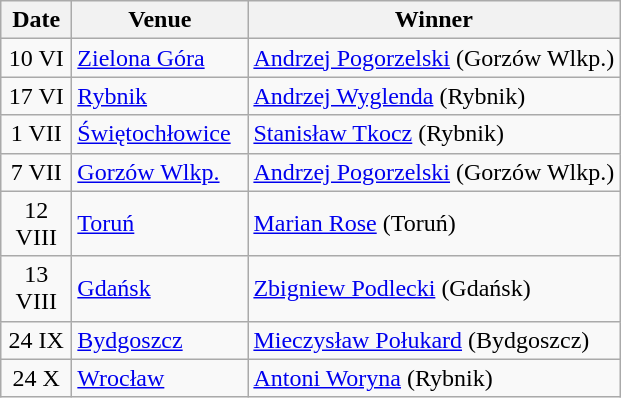<table class=wikitable>
<tr>
<th width=40px>Date</th>
<th width=110px>Venue</th>
<th>Winner</th>
</tr>
<tr>
<td align=center>10 VI</td>
<td><a href='#'>Zielona Góra</a></td>
<td><a href='#'>Andrzej Pogorzelski</a> (Gorzów Wlkp.)</td>
</tr>
<tr>
<td align=center>17 VI</td>
<td><a href='#'>Rybnik</a></td>
<td><a href='#'>Andrzej Wyglenda</a> (Rybnik)</td>
</tr>
<tr>
<td align=center>1 VII</td>
<td><a href='#'>Świętochłowice</a></td>
<td><a href='#'>Stanisław Tkocz</a> (Rybnik)</td>
</tr>
<tr>
<td align=center>7 VII</td>
<td><a href='#'>Gorzów Wlkp.</a></td>
<td><a href='#'>Andrzej Pogorzelski</a> (Gorzów Wlkp.)</td>
</tr>
<tr>
<td align=center>12 VIII</td>
<td><a href='#'>Toruń</a></td>
<td><a href='#'>Marian Rose</a> (Toruń)</td>
</tr>
<tr>
<td align=center>13 VIII</td>
<td><a href='#'>Gdańsk</a></td>
<td><a href='#'>Zbigniew Podlecki</a> (Gdańsk)</td>
</tr>
<tr>
<td align=center>24 IX</td>
<td><a href='#'>Bydgoszcz</a></td>
<td><a href='#'>Mieczysław Połukard</a> (Bydgoszcz)</td>
</tr>
<tr>
<td align=center>24 X</td>
<td><a href='#'>Wrocław</a></td>
<td><a href='#'>Antoni Woryna</a> (Rybnik)</td>
</tr>
</table>
